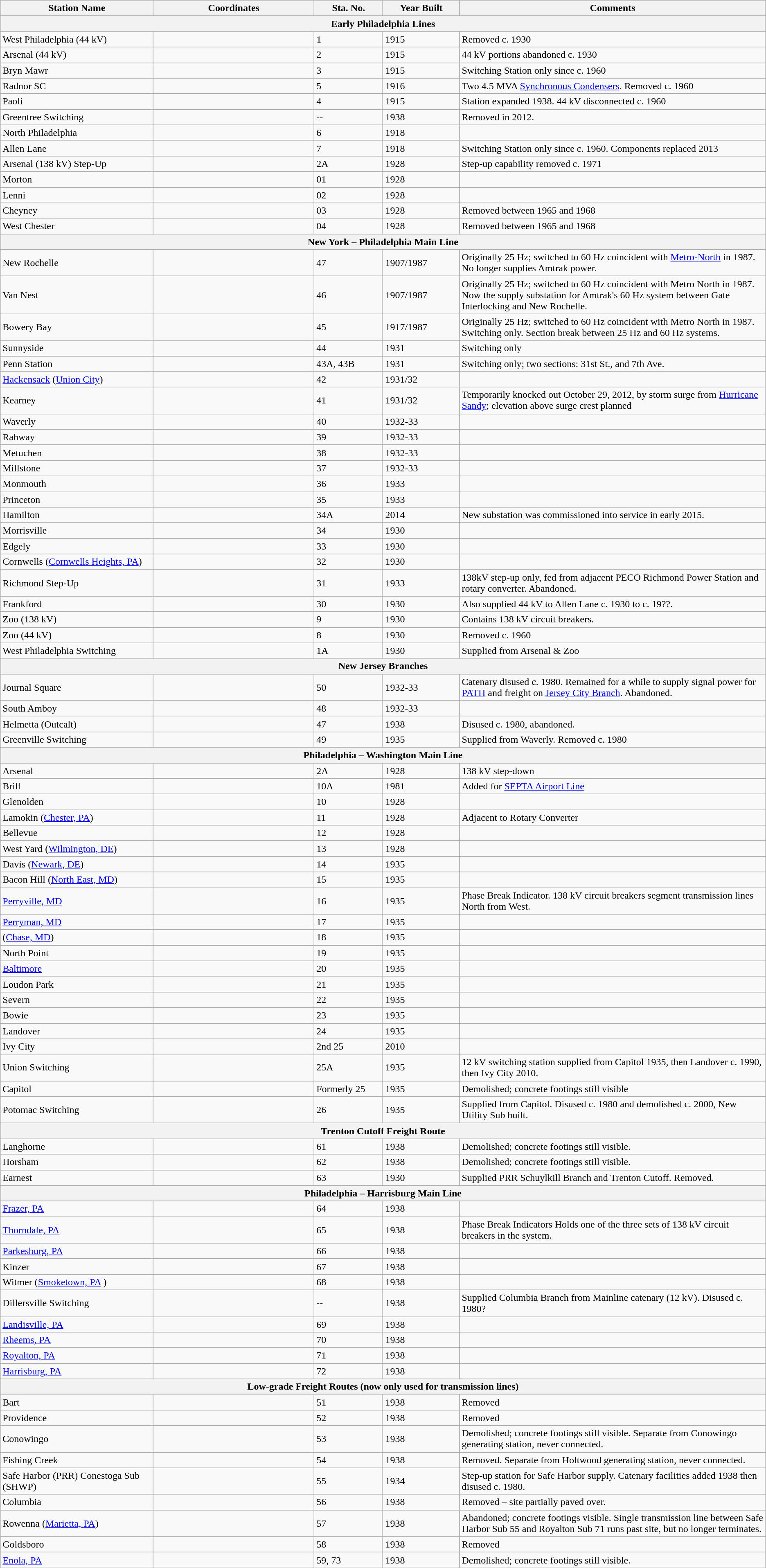<table class="wikitable sortable">
<tr>
<th style="width:20%">Station Name</th>
<th style="width:21%">Coordinates</th>
<th style="width:9%">Sta. No.</th>
<th style="width:10%">Year Built</th>
<th style="width:40%">Comments</th>
</tr>
<tr>
<th colspan=5>Early Philadelphia Lines</th>
</tr>
<tr>
<td>West Philadelphia (44 kV)</td>
<td></td>
<td>1</td>
<td>1915</td>
<td>Removed c. 1930</td>
</tr>
<tr>
<td>Arsenal (44 kV)</td>
<td></td>
<td>2</td>
<td>1915</td>
<td>44 kV portions abandoned c. 1930</td>
</tr>
<tr>
<td>Bryn Mawr</td>
<td></td>
<td>3</td>
<td>1915</td>
<td>Switching Station only since c. 1960</td>
</tr>
<tr>
<td>Radnor SC</td>
<td></td>
<td>5</td>
<td>1916</td>
<td>Two 4.5 MVA <a href='#'>Synchronous Condensers</a>. Removed c. 1960</td>
</tr>
<tr>
<td>Paoli</td>
<td></td>
<td>4</td>
<td>1915</td>
<td>Station expanded 1938. 44 kV disconnected c. 1960</td>
</tr>
<tr>
<td>Greentree Switching</td>
<td></td>
<td>--</td>
<td>1938</td>
<td>Removed in 2012.</td>
</tr>
<tr>
<td>North Philadelphia</td>
<td></td>
<td>6</td>
<td>1918</td>
<td></td>
</tr>
<tr>
<td>Allen Lane</td>
<td></td>
<td>7</td>
<td>1918</td>
<td>Switching Station only since c. 1960. Components replaced 2013</td>
</tr>
<tr>
<td>Arsenal (138 kV) Step-Up</td>
<td></td>
<td>2A</td>
<td>1928</td>
<td>Step-up capability removed c. 1971</td>
</tr>
<tr>
<td>Morton</td>
<td></td>
<td>01</td>
<td>1928</td>
<td></td>
</tr>
<tr>
<td>Lenni</td>
<td></td>
<td>02</td>
<td>1928</td>
<td></td>
</tr>
<tr>
<td>Cheyney</td>
<td></td>
<td>03</td>
<td>1928</td>
<td>Removed between 1965 and 1968</td>
</tr>
<tr>
<td>West Chester</td>
<td></td>
<td>04</td>
<td>1928</td>
<td>Removed between 1965 and 1968</td>
</tr>
<tr>
<th colspan=5>New York – Philadelphia Main Line</th>
</tr>
<tr>
<td>New Rochelle</td>
<td></td>
<td>47</td>
<td>1907/1987</td>
<td>Originally 25 Hz; switched to 60 Hz coincident with <a href='#'>Metro-North</a> in 1987. No longer supplies Amtrak power.</td>
</tr>
<tr>
<td>Van Nest</td>
<td></td>
<td>46</td>
<td>1907/1987</td>
<td>Originally 25 Hz; switched to 60 Hz coincident with Metro North in 1987. Now the supply substation for Amtrak's 60 Hz system between Gate Interlocking and New Rochelle.</td>
</tr>
<tr>
<td>Bowery Bay</td>
<td></td>
<td>45</td>
<td>1917/1987</td>
<td>Originally 25 Hz; switched to 60 Hz coincident with Metro North in 1987. Switching only. Section break between 25 Hz and 60 Hz systems.</td>
</tr>
<tr>
<td>Sunnyside</td>
<td></td>
<td>44</td>
<td>1931</td>
<td>Switching only</td>
</tr>
<tr>
<td>Penn Station</td>
<td></td>
<td>43A, 43B</td>
<td>1931</td>
<td>Switching only; two sections: 31st St., and 7th Ave.</td>
</tr>
<tr>
<td><a href='#'>Hackensack</a> (<a href='#'>Union City</a>)</td>
<td></td>
<td>42</td>
<td>1931/32</td>
<td></td>
</tr>
<tr>
<td>Kearney</td>
<td></td>
<td>41</td>
<td>1931/32</td>
<td>Temporarily knocked out October 29, 2012, by storm surge from <a href='#'>Hurricane Sandy</a>; elevation above surge crest planned</td>
</tr>
<tr>
<td>Waverly</td>
<td></td>
<td>40</td>
<td>1932-33</td>
<td></td>
</tr>
<tr>
<td>Rahway</td>
<td></td>
<td>39</td>
<td>1932-33</td>
<td></td>
</tr>
<tr>
<td>Metuchen</td>
<td></td>
<td>38</td>
<td>1932-33</td>
<td></td>
</tr>
<tr>
<td>Millstone</td>
<td></td>
<td>37</td>
<td>1932-33</td>
<td></td>
</tr>
<tr>
<td>Monmouth</td>
<td></td>
<td>36</td>
<td>1933</td>
<td></td>
</tr>
<tr>
<td>Princeton</td>
<td></td>
<td>35</td>
<td>1933</td>
<td></td>
</tr>
<tr>
<td>Hamilton</td>
<td></td>
<td>34A</td>
<td>2014</td>
<td>New substation was commissioned into service in early 2015.</td>
</tr>
<tr>
<td>Morrisville</td>
<td></td>
<td>34</td>
<td>1930</td>
<td></td>
</tr>
<tr>
<td>Edgely</td>
<td></td>
<td>33</td>
<td>1930</td>
<td></td>
</tr>
<tr>
<td>Cornwells (<a href='#'>Cornwells Heights, PA</a>)</td>
<td></td>
<td>32</td>
<td>1930</td>
<td></td>
</tr>
<tr>
<td>Richmond Step-Up</td>
<td></td>
<td>31</td>
<td>1933</td>
<td>138kV step-up only, fed from adjacent PECO Richmond Power Station and rotary converter. Abandoned.</td>
</tr>
<tr>
<td>Frankford</td>
<td></td>
<td>30</td>
<td>1930</td>
<td>Also supplied 44 kV to Allen Lane c. 1930 to c. 19??.</td>
</tr>
<tr>
<td>Zoo (138 kV)</td>
<td></td>
<td>9</td>
<td>1930</td>
<td>Contains 138 kV circuit breakers.</td>
</tr>
<tr>
<td>Zoo (44 kV)</td>
<td></td>
<td>8</td>
<td>1930</td>
<td>Removed c. 1960</td>
</tr>
<tr>
<td>West Philadelphia Switching</td>
<td></td>
<td>1A</td>
<td>1930</td>
<td>Supplied from Arsenal & Zoo</td>
</tr>
<tr>
<th colspan=5>New Jersey Branches</th>
</tr>
<tr>
<td>Journal Square</td>
<td></td>
<td>50</td>
<td>1932-33</td>
<td>Catenary disused c. 1980. Remained for a while to supply signal power for <a href='#'>PATH</a> and freight on <a href='#'>Jersey City Branch</a>. Abandoned.</td>
</tr>
<tr>
<td>South Amboy</td>
<td></td>
<td>48</td>
<td>1932-33</td>
<td></td>
</tr>
<tr>
<td>Helmetta (Outcalt)</td>
<td></td>
<td>47</td>
<td>1938</td>
<td>Disused c. 1980, abandoned.</td>
</tr>
<tr>
<td>Greenville Switching</td>
<td></td>
<td>49</td>
<td>1935</td>
<td>Supplied from Waverly. Removed c. 1980</td>
</tr>
<tr>
<th colspan=5>Philadelphia – Washington Main Line</th>
</tr>
<tr>
<td>Arsenal</td>
<td></td>
<td>2A</td>
<td>1928</td>
<td>138 kV step-down</td>
</tr>
<tr>
<td>Brill</td>
<td></td>
<td>10A</td>
<td>1981</td>
<td>Added for <a href='#'>SEPTA Airport Line</a></td>
</tr>
<tr>
<td>Glenolden</td>
<td></td>
<td>10</td>
<td>1928</td>
<td></td>
</tr>
<tr>
<td>Lamokin (<a href='#'>Chester, PA</a>)</td>
<td></td>
<td>11</td>
<td>1928</td>
<td>Adjacent to Rotary Converter</td>
</tr>
<tr>
<td>Bellevue</td>
<td></td>
<td>12</td>
<td>1928</td>
<td></td>
</tr>
<tr>
<td>West Yard (<a href='#'>Wilmington, DE</a>)</td>
<td></td>
<td>13</td>
<td>1928</td>
<td></td>
</tr>
<tr>
<td>Davis (<a href='#'>Newark, DE</a>)</td>
<td></td>
<td>14</td>
<td>1935</td>
<td></td>
</tr>
<tr>
<td>Bacon Hill (<a href='#'>North East, MD</a>)</td>
<td></td>
<td>15</td>
<td>1935</td>
<td></td>
</tr>
<tr>
<td><a href='#'>Perryville, MD</a></td>
<td></td>
<td>16</td>
<td>1935</td>
<td>Phase Break Indicator. 138 kV circuit breakers segment transmission lines North from West.</td>
</tr>
<tr>
<td><a href='#'>Perryman, MD</a></td>
<td></td>
<td>17</td>
<td>1935</td>
<td></td>
</tr>
<tr>
<td> (<a href='#'>Chase, MD</a>)</td>
<td></td>
<td>18</td>
<td>1935</td>
<td></td>
</tr>
<tr>
<td>North Point</td>
<td></td>
<td>19</td>
<td>1935</td>
<td></td>
</tr>
<tr>
<td><a href='#'>Baltimore</a></td>
<td></td>
<td>20</td>
<td>1935</td>
<td></td>
</tr>
<tr>
<td>Loudon Park</td>
<td></td>
<td>21</td>
<td>1935</td>
<td></td>
</tr>
<tr>
<td>Severn</td>
<td></td>
<td>22</td>
<td>1935</td>
<td></td>
</tr>
<tr>
<td>Bowie</td>
<td></td>
<td>23</td>
<td>1935</td>
<td></td>
</tr>
<tr>
<td>Landover</td>
<td></td>
<td>24</td>
<td>1935</td>
<td></td>
</tr>
<tr>
<td>Ivy City</td>
<td></td>
<td>2nd 25</td>
<td>2010</td>
<td></td>
</tr>
<tr>
<td>Union Switching</td>
<td></td>
<td>25A</td>
<td>1935</td>
<td>12 kV switching station supplied from Capitol 1935, then Landover c. 1990, then Ivy City 2010.</td>
</tr>
<tr>
<td>Capitol</td>
<td></td>
<td>Formerly 25</td>
<td>1935</td>
<td>Demolished; concrete footings still visible</td>
</tr>
<tr>
<td>Potomac Switching</td>
<td></td>
<td>26</td>
<td>1935</td>
<td>Supplied from Capitol. Disused c. 1980 and demolished c. 2000, New Utility Sub built.</td>
</tr>
<tr>
<th colspan=5>Trenton Cutoff Freight Route</th>
</tr>
<tr>
<td>Langhorne</td>
<td></td>
<td>61</td>
<td>1938</td>
<td>Demolished; concrete footings still visible.</td>
</tr>
<tr>
<td>Horsham</td>
<td></td>
<td>62</td>
<td>1938</td>
<td>Demolished; concrete footings still visible.</td>
</tr>
<tr>
<td>Earnest</td>
<td></td>
<td>63</td>
<td>1930</td>
<td>Supplied PRR Schuylkill Branch and Trenton Cutoff. Removed.</td>
</tr>
<tr>
<th colspan=5>Philadelphia – Harrisburg Main Line</th>
</tr>
<tr>
<td><a href='#'>Frazer, PA</a></td>
<td></td>
<td>64</td>
<td>1938</td>
<td></td>
</tr>
<tr>
<td><a href='#'>Thorndale, PA</a></td>
<td></td>
<td>65</td>
<td>1938</td>
<td>Phase Break Indicators Holds one of the three sets of 138 kV circuit breakers in the system.</td>
</tr>
<tr>
<td><a href='#'>Parkesburg, PA</a></td>
<td></td>
<td>66</td>
<td>1938</td>
<td></td>
</tr>
<tr>
<td>Kinzer</td>
<td></td>
<td>67</td>
<td>1938</td>
<td></td>
</tr>
<tr>
<td>Witmer (<a href='#'>Smoketown, PA</a> )</td>
<td></td>
<td>68</td>
<td>1938</td>
<td></td>
</tr>
<tr>
<td>Dillersville Switching</td>
<td></td>
<td>--</td>
<td>1938</td>
<td>Supplied Columbia Branch from Mainline catenary (12 kV). Disused c. 1980?</td>
</tr>
<tr>
<td><a href='#'>Landisville, PA</a></td>
<td></td>
<td>69</td>
<td>1938</td>
<td></td>
</tr>
<tr>
<td><a href='#'>Rheems, PA</a></td>
<td></td>
<td>70</td>
<td>1938</td>
<td></td>
</tr>
<tr>
<td><a href='#'>Royalton, PA</a></td>
<td></td>
<td>71</td>
<td>1938</td>
<td></td>
</tr>
<tr>
<td><a href='#'>Harrisburg, PA</a></td>
<td></td>
<td>72</td>
<td>1938</td>
<td></td>
</tr>
<tr>
<th colspan=5>Low-grade Freight Routes (now only used for transmission lines)</th>
</tr>
<tr>
<td>Bart</td>
<td></td>
<td>51</td>
<td>1938</td>
<td>Removed</td>
</tr>
<tr>
<td>Providence</td>
<td></td>
<td>52</td>
<td>1938</td>
<td>Removed</td>
</tr>
<tr>
<td>Conowingo</td>
<td></td>
<td>53</td>
<td>1938</td>
<td>Demolished; concrete footings still visible. Separate from Conowingo generating station, never connected.</td>
</tr>
<tr>
<td>Fishing Creek</td>
<td></td>
<td>54</td>
<td>1938</td>
<td>Removed. Separate from Holtwood generating station, never connected.</td>
</tr>
<tr>
<td>Safe Harbor (PRR) Conestoga Sub (SHWP)</td>
<td></td>
<td>55</td>
<td>1934</td>
<td>Step-up station for Safe Harbor supply. Catenary facilities added 1938 then disused c. 1980.</td>
</tr>
<tr>
<td>Columbia</td>
<td></td>
<td>56</td>
<td>1938</td>
<td>Removed – site partially paved over.</td>
</tr>
<tr>
<td>Rowenna (<a href='#'>Marietta, PA</a>)</td>
<td></td>
<td>57</td>
<td>1938</td>
<td>Abandoned; concrete footings visible. Single transmission line between Safe Harbor Sub 55 and Royalton Sub 71 runs past site, but no longer terminates.</td>
</tr>
<tr>
<td>Goldsboro</td>
<td></td>
<td>58</td>
<td>1938</td>
<td>Removed</td>
</tr>
<tr>
<td><a href='#'>Enola, PA</a></td>
<td></td>
<td>59, 73</td>
<td>1938</td>
<td>Demolished; concrete footings still visible.</td>
</tr>
</table>
